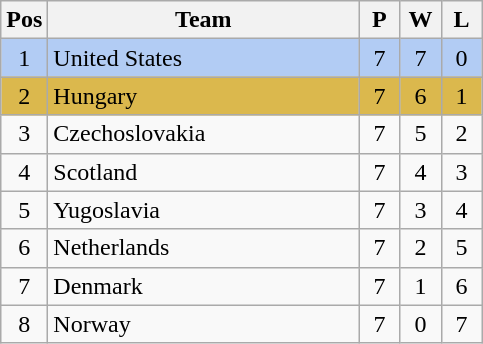<table class="wikitable" style="font-size: 100%">
<tr>
<th width=20>Pos</th>
<th width=200>Team</th>
<th width=20>P</th>
<th width=20>W</th>
<th width=20>L</th>
</tr>
<tr align=center style="background: #b2ccf4;">
<td>1</td>
<td align="left"> United States</td>
<td>7</td>
<td>7</td>
<td>0</td>
</tr>
<tr align=center style="background: #DBB84D;">
<td>2</td>
<td align="left"> Hungary</td>
<td>7</td>
<td>6</td>
<td>1</td>
</tr>
<tr align=center>
<td>3</td>
<td align="left"> Czechoslovakia</td>
<td>7</td>
<td>5</td>
<td>2</td>
</tr>
<tr align=center>
<td>4</td>
<td align="left"> Scotland</td>
<td>7</td>
<td>4</td>
<td>3</td>
</tr>
<tr align=center>
<td>5</td>
<td align="left"> Yugoslavia</td>
<td>7</td>
<td>3</td>
<td>4</td>
</tr>
<tr align=center>
<td>6</td>
<td align="left"> Netherlands</td>
<td>7</td>
<td>2</td>
<td>5</td>
</tr>
<tr align=center>
<td>7</td>
<td align="left"> Denmark</td>
<td>7</td>
<td>1</td>
<td>6</td>
</tr>
<tr align=center>
<td>8</td>
<td align="left"> Norway</td>
<td>7</td>
<td>0</td>
<td>7</td>
</tr>
</table>
